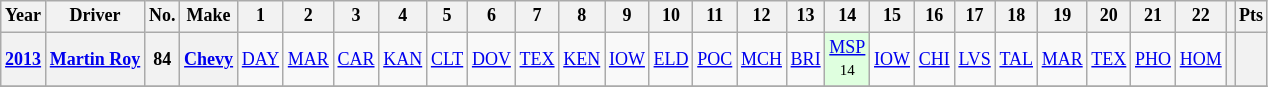<table class="wikitable" style="text-align:center; font-size:75%">
<tr>
<th>Year</th>
<th>Driver</th>
<th>No.</th>
<th>Make</th>
<th>1</th>
<th>2</th>
<th>3</th>
<th>4</th>
<th>5</th>
<th>6</th>
<th>7</th>
<th>8</th>
<th>9</th>
<th>10</th>
<th>11</th>
<th>12</th>
<th>13</th>
<th>14</th>
<th>15</th>
<th>16</th>
<th>17</th>
<th>18</th>
<th>19</th>
<th>20</th>
<th>21</th>
<th>22</th>
<th></th>
<th>Pts</th>
</tr>
<tr>
<th><a href='#'>2013</a></th>
<th><a href='#'>Martin Roy</a></th>
<th>84</th>
<th><a href='#'>Chevy</a></th>
<td><a href='#'>DAY</a></td>
<td><a href='#'>MAR</a></td>
<td><a href='#'>CAR</a></td>
<td><a href='#'>KAN</a></td>
<td><a href='#'>CLT</a></td>
<td><a href='#'>DOV</a></td>
<td><a href='#'>TEX</a></td>
<td><a href='#'>KEN</a></td>
<td><a href='#'>IOW</a></td>
<td><a href='#'>ELD</a></td>
<td><a href='#'>POC</a></td>
<td><a href='#'>MCH</a></td>
<td><a href='#'>BRI</a></td>
<td style="background:#DFFFDF;"><a href='#'>MSP</a><br><small>14</small></td>
<td><a href='#'>IOW</a></td>
<td><a href='#'>CHI</a></td>
<td><a href='#'>LVS</a></td>
<td><a href='#'>TAL</a></td>
<td><a href='#'>MAR</a></td>
<td><a href='#'>TEX</a></td>
<td><a href='#'>PHO</a></td>
<td><a href='#'>HOM</a></td>
<th></th>
<th></th>
</tr>
<tr>
</tr>
</table>
